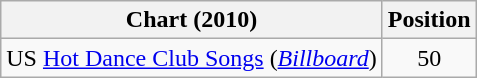<table class="wikitable">
<tr>
<th>Chart (2010)</th>
<th>Position</th>
</tr>
<tr>
<td>US <a href='#'>Hot Dance Club Songs</a> (<em><a href='#'>Billboard</a></em>)</td>
<td style="text-align:center;">50</td>
</tr>
</table>
